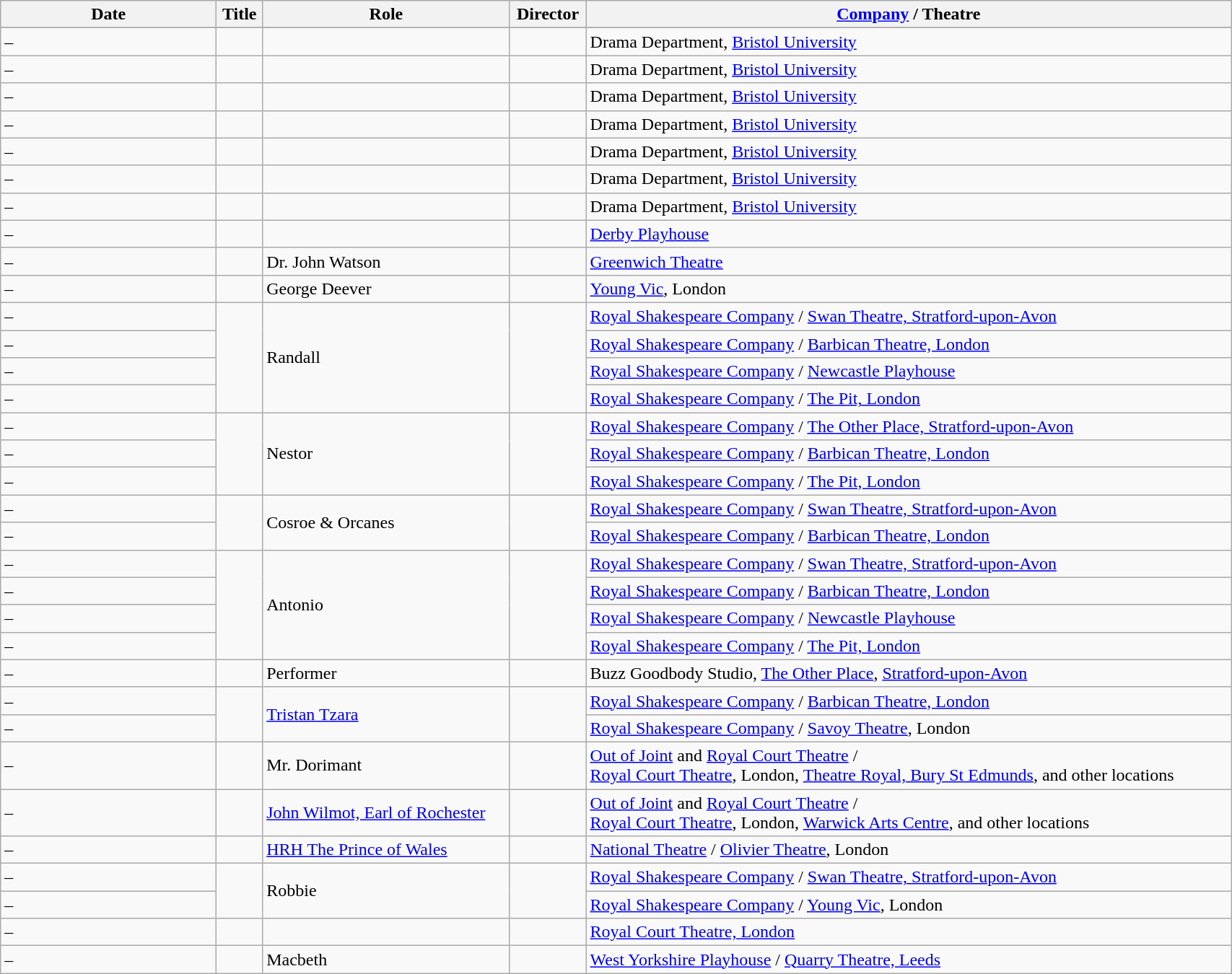<table class="wikitable sortable" style="width:90%">
<tr>
<th style="width: 12em">Date</th>
<th>Title</th>
<th>Role</th>
<th>Director</th>
<th><a href='#'>Company</a> / Theatre</th>
</tr>
<tr>
</tr>
<tr>
<td> – </td>
<td data-sort-value="Critic"><em></em> </td>
<td></td>
<td></td>
<td>Drama Department, <a href='#'>Bristol University</a></td>
</tr>
<tr>
<td> – </td>
<td><em></em> </td>
<td></td>
<td></td>
<td>Drama Department, <a href='#'>Bristol University</a></td>
</tr>
<tr>
<td> – </td>
<td data-sort-value="Cuckoo and the Owl"><em></em> </td>
<td></td>
<td></td>
<td>Drama Department, <a href='#'>Bristol University</a></td>
</tr>
<tr>
<td> – </td>
<td data-sort-value="Bloom of the Diamond Stone"><em></em> </td>
<td></td>
<td></td>
<td>Drama Department, <a href='#'>Bristol University</a></td>
</tr>
<tr>
<td> – </td>
<td><em></em> </td>
<td></td>
<td></td>
<td>Drama Department, <a href='#'>Bristol University</a></td>
</tr>
<tr>
<td> – </td>
<td data-sort-value="Innocent Mistress"><em></em> </td>
<td></td>
<td></td>
<td>Drama Department, <a href='#'>Bristol University</a></td>
</tr>
<tr>
<td> – </td>
<td><em></em> </td>
<td></td>
<td></td>
<td>Drama Department, <a href='#'>Bristol University</a></td>
</tr>
<tr>
<td> – </td>
<td data-sort-value="School for Wives"><em></em> </td>
<td></td>
<td></td>
<td><a href='#'>Derby Playhouse</a></td>
</tr>
<tr>
<td> – </td>
<td data-sort-value="Study in Scarlet"><em></em> </td>
<td>Dr. John Watson</td>
<td></td>
<td><a href='#'>Greenwich Theatre</a></td>
</tr>
<tr>
<td> – </td>
<td><em></em> </td>
<td>George Deever</td>
<td></td>
<td><a href='#'>Young Vic</a>, London</td>
</tr>
<tr>
<td> – </td>
<td rowspan=4 data-sort-value="Jovial Crew"><em></em></td>
<td rowspan=4>Randall</td>
<td rowspan=4></td>
<td><a href='#'>Royal Shakespeare Company</a> / <a href='#'>Swan Theatre, Stratford-upon-Avon</a> </td>
</tr>
<tr>
<td> – </td>
<td><a href='#'>Royal Shakespeare Company</a> / <a href='#'>Barbican Theatre, London</a> </td>
</tr>
<tr>
<td> – </td>
<td><a href='#'>Royal Shakespeare Company</a> / <a href='#'>Newcastle Playhouse</a> </td>
</tr>
<tr>
<td> – </td>
<td><a href='#'>Royal Shakespeare Company</a> / <a href='#'>The Pit, London</a> </td>
</tr>
<tr>
<td> – </td>
<td rowspan=3 data-sort-value="Odyssey"><em></em></td>
<td rowspan=3>Nestor</td>
<td rowspan=3></td>
<td><a href='#'>Royal Shakespeare Company</a> / <a href='#'>The Other Place, Stratford-upon-Avon</a> </td>
</tr>
<tr>
<td> – </td>
<td><a href='#'>Royal Shakespeare Company</a> / <a href='#'>Barbican Theatre, London</a> </td>
</tr>
<tr>
<td> – </td>
<td><a href='#'>Royal Shakespeare Company</a> / <a href='#'>The Pit, London</a> </td>
</tr>
<tr>
<td> – </td>
<td rowspan=2><em></em></td>
<td rowspan=2>Cosroe & Orcanes</td>
<td rowspan=2></td>
<td><a href='#'>Royal Shakespeare Company</a> / <a href='#'>Swan Theatre, Stratford-upon-Avon</a> </td>
</tr>
<tr>
<td> – </td>
<td><a href='#'>Royal Shakespeare Company</a> / <a href='#'>Barbican Theatre, London</a> </td>
</tr>
<tr>
<td> – </td>
<td rowspan=4 data-sort-value="Changeling"><em></em></td>
<td rowspan=4>Antonio</td>
<td rowspan=4></td>
<td><a href='#'>Royal Shakespeare Company</a> / <a href='#'>Swan Theatre, Stratford-upon-Avon</a> </td>
</tr>
<tr>
<td> – </td>
<td><a href='#'>Royal Shakespeare Company</a> / <a href='#'>Barbican Theatre, London</a> </td>
</tr>
<tr>
<td> – </td>
<td><a href='#'>Royal Shakespeare Company</a> / <a href='#'>Newcastle Playhouse</a> </td>
</tr>
<tr>
<td> – </td>
<td><a href='#'>Royal Shakespeare Company</a> / <a href='#'>The Pit, London</a> </td>
</tr>
<tr>
<td> – </td>
<td data-sort-value="Corpse with Feet"><em></em> </td>
<td>Performer</td>
<td></td>
<td>Buzz Goodbody Studio, <a href='#'>The Other Place</a>, <a href='#'>Stratford-upon-Avon</a></td>
</tr>
<tr>
<td> – </td>
<td rowspan=2><em></em> </td>
<td rowspan=2><a href='#'>Tristan Tzara</a></td>
<td rowspan=2></td>
<td><a href='#'>Royal Shakespeare Company</a> / <a href='#'>Barbican Theatre, London</a> </td>
</tr>
<tr>
<td> – </td>
<td><a href='#'>Royal Shakespeare Company</a> / <a href='#'>Savoy Theatre</a>, London </td>
</tr>
<tr>
<td> – </td>
<td data-sort-value="Man of Mode"><em></em> </td>
<td>Mr. Dorimant</td>
<td></td>
<td><a href='#'>Out of Joint</a> and <a href='#'>Royal Court Theatre</a> /<br><a href='#'>Royal Court Theatre</a>, London, <a href='#'>Theatre Royal, Bury St Edmunds</a>, and other locations</td>
</tr>
<tr>
<td> – </td>
<td data-sort-value="Libertine"><em></em> </td>
<td><a href='#'>John Wilmot, Earl of Rochester</a></td>
<td></td>
<td><a href='#'>Out of Joint</a> and <a href='#'>Royal Court Theatre</a> /<br><a href='#'>Royal Court Theatre</a>, London, <a href='#'>Warwick Arts Centre</a>, and other locations</td>
</tr>
<tr>
<td> – </td>
<td data-sort-value="Prince's Play"><em></em> </td>
<td><a href='#'>HRH The Prince of Wales</a></td>
<td></td>
<td><a href='#'>National Theatre</a> / <a href='#'>Olivier Theatre</a>, London</td>
</tr>
<tr>
<td> – </td>
<td rowspan=2><em></em></td>
<td rowspan=2>Robbie</td>
<td rowspan=2></td>
<td><a href='#'>Royal Shakespeare Company</a> / <a href='#'>Swan Theatre, Stratford-upon-Avon</a> </td>
</tr>
<tr>
<td> – </td>
<td><a href='#'>Royal Shakespeare Company</a> / <a href='#'>Young Vic</a>, London </td>
</tr>
<tr>
<td> – </td>
<td><em></em> </td>
<td></td>
<td></td>
<td><a href='#'>Royal Court Theatre, London</a></td>
</tr>
<tr>
<td> – </td>
<td><em></em> </td>
<td>Macbeth</td>
<td></td>
<td><a href='#'>West Yorkshire Playhouse</a> / <a href='#'>Quarry Theatre, Leeds</a></td>
</tr>
</table>
